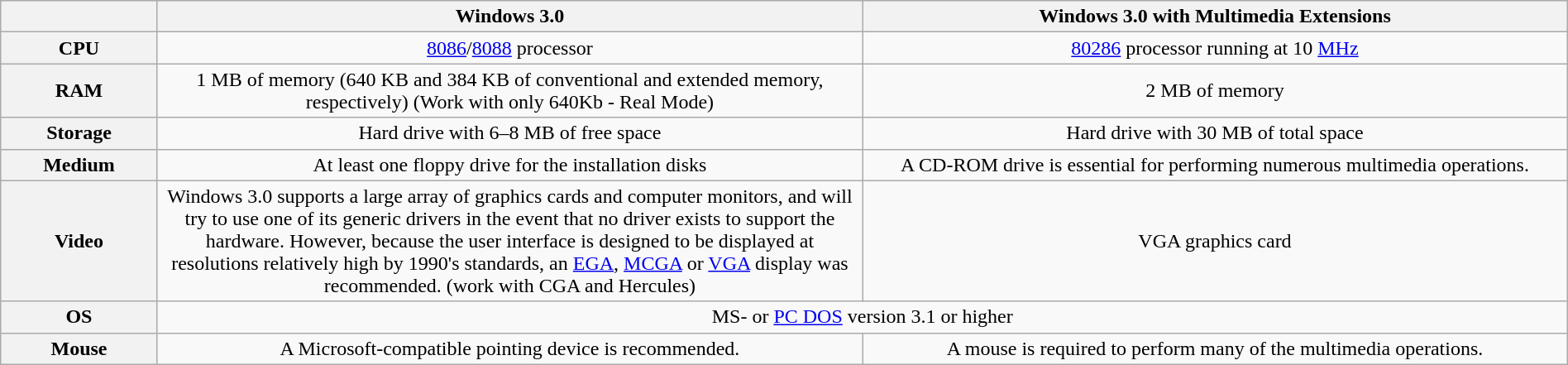<table class="wikitable" style = "text-align: center; width: 100%;">
<tr>
<th style = "width: 10%;"></th>
<th style = "width: 45%;">Windows 3.0</th>
<th style = "width: 45%;">Windows 3.0 with Multimedia Extensions</th>
</tr>
<tr>
<th>CPU</th>
<td><a href='#'>8086</a>/<a href='#'>8088</a> processor</td>
<td><a href='#'>80286</a> processor running at 10 <a href='#'>MHz</a></td>
</tr>
<tr>
<th>RAM</th>
<td>1 MB of memory (640 KB and 384 KB of conventional and extended memory, respectively) (Work with only 640Kb - Real Mode)</td>
<td>2 MB of memory</td>
</tr>
<tr>
<th>Storage</th>
<td>Hard drive with 6–8 MB of free space</td>
<td>Hard drive with 30 MB of total space</td>
</tr>
<tr>
<th>Medium</th>
<td>At least one floppy drive for the installation disks</td>
<td>A CD-ROM drive is essential for performing numerous multimedia operations.</td>
</tr>
<tr>
<th>Video</th>
<td>Windows 3.0 supports a large array of graphics cards and computer monitors, and will try to use one of its generic drivers in the event that no driver exists to support the hardware. However, because the user interface is designed to be displayed at resolutions relatively high by 1990's standards, an <a href='#'>EGA</a>, <a href='#'>MCGA</a> or <a href='#'>VGA</a> display was recommended. (work with CGA and Hercules)</td>
<td>VGA graphics card</td>
</tr>
<tr>
<th>OS</th>
<td colspan="2">MS- or <a href='#'>PC DOS</a> version 3.1 or higher</td>
</tr>
<tr>
<th>Mouse</th>
<td>A Microsoft-compatible pointing device is recommended.</td>
<td>A mouse is required to perform many of the multimedia operations.</td>
</tr>
</table>
